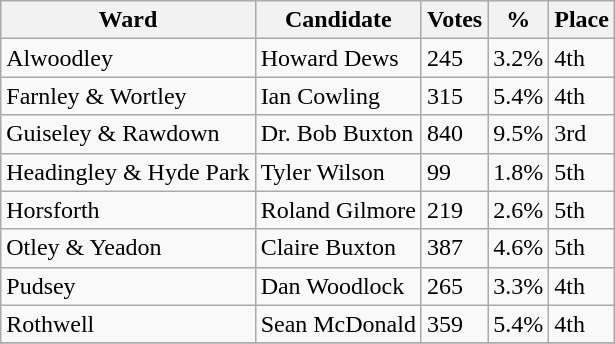<table class="wikitable">
<tr>
<th>Ward</th>
<th>Candidate</th>
<th>Votes</th>
<th>%</th>
<th>Place</th>
</tr>
<tr>
<td>Alwoodley</td>
<td>Howard Dews</td>
<td>245</td>
<td>3.2%</td>
<td>4th</td>
</tr>
<tr>
<td>Farnley & Wortley</td>
<td>Ian Cowling</td>
<td>315</td>
<td>5.4%</td>
<td>4th</td>
</tr>
<tr>
<td>Guiseley & Rawdown</td>
<td>Dr. Bob Buxton</td>
<td>840</td>
<td>9.5%</td>
<td>3rd</td>
</tr>
<tr>
<td>Headingley & Hyde Park</td>
<td>Tyler Wilson</td>
<td>99</td>
<td>1.8%</td>
<td>5th</td>
</tr>
<tr>
<td>Horsforth</td>
<td>Roland Gilmore</td>
<td>219</td>
<td>2.6%</td>
<td>5th</td>
</tr>
<tr>
<td>Otley & Yeadon</td>
<td>Claire Buxton</td>
<td>387</td>
<td>4.6%</td>
<td>5th</td>
</tr>
<tr>
<td>Pudsey</td>
<td>Dan Woodlock</td>
<td>265</td>
<td>3.3%</td>
<td>4th</td>
</tr>
<tr>
<td>Rothwell</td>
<td>Sean McDonald</td>
<td>359</td>
<td>5.4%</td>
<td>4th</td>
</tr>
<tr>
</tr>
</table>
